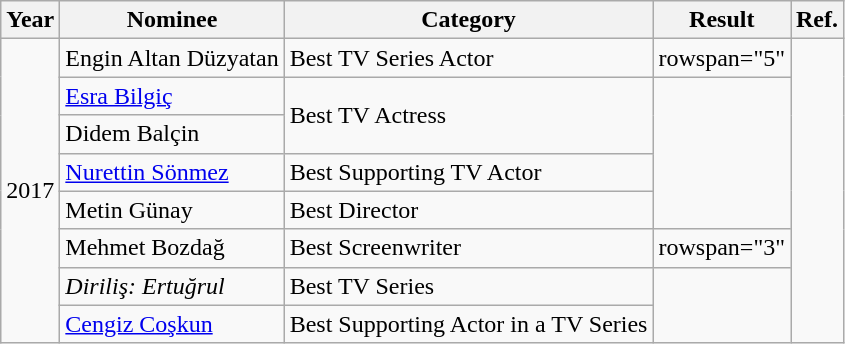<table class="wikitable">
<tr>
<th>Year</th>
<th>Nominee</th>
<th>Category</th>
<th>Result</th>
<th>Ref.</th>
</tr>
<tr>
<td rowspan="8">2017</td>
<td>Engin Altan Düzyatan</td>
<td>Best TV Series Actor</td>
<td>rowspan="5" </td>
<td rowspan="8" style="text-align: center;"></td>
</tr>
<tr>
<td><a href='#'>Esra Bilgiç</a></td>
<td rowspan="2">Best TV Actress</td>
</tr>
<tr>
<td>Didem Balçin</td>
</tr>
<tr>
<td><a href='#'>Nurettin Sönmez</a></td>
<td>Best Supporting TV Actor</td>
</tr>
<tr>
<td>Metin Günay</td>
<td>Best Director</td>
</tr>
<tr>
<td>Mehmet Bozdağ</td>
<td>Best Screenwriter</td>
<td>rowspan="3" </td>
</tr>
<tr>
<td><em>Diriliş: Ertuğrul</em></td>
<td>Best TV Series</td>
</tr>
<tr>
<td><a href='#'>Cengiz Coşkun</a></td>
<td>Best Supporting Actor in a TV Series</td>
</tr>
</table>
